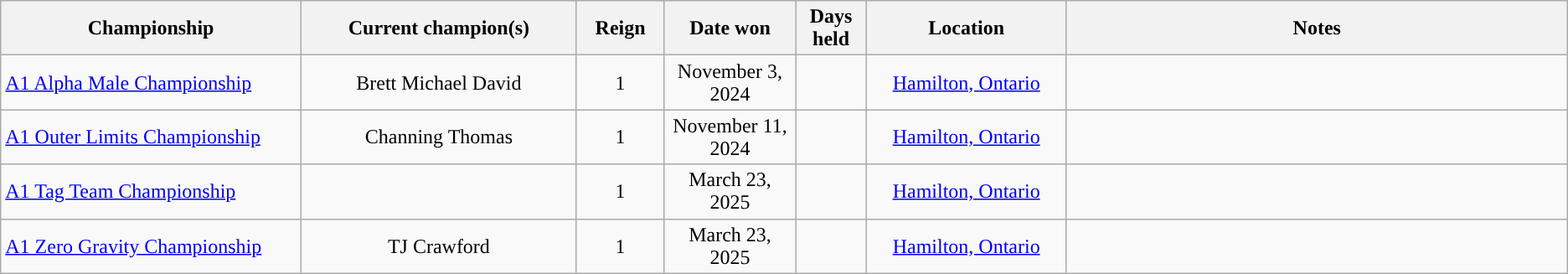<table class="wikitable" style="text-align: center;">
<tr>
<th style="width: 12%">Championship</th>
<th style="width: 11%">Current champion(s)</th>
<th style="width: 3%">Reign</th>
<th style="width: 4%">Date won</th>
<th style="width: 2%">Days<br>held</th>
<th style="width: 8%">Location</th>
<th style="width: 20%">Notes</th>
</tr>
<tr>
<td align=left><a href='#'>A1 Alpha Male Championship</a></td>
<td>Brett Michael David</td>
<td>1</td>
<td>November 3, 2024</td>
<td></td>
<td><a href='#'>Hamilton, Ontario</a></td>
<td align=left></td>
</tr>
<tr>
<td align=left><a href='#'>A1 Outer Limits Championship</a></td>
<td>Channing Thomas</td>
<td>1</td>
<td>November 11, 2024</td>
<td></td>
<td><a href='#'>Hamilton, Ontario</a></td>
<td align=left></td>
</tr>
<tr>
<td align=left><a href='#'>A1 Tag Team Championship</a></td>
<td></td>
<td>1</td>
<td>March 23, 2025</td>
<td></td>
<td><a href='#'>Hamilton, Ontario</a></td>
<td align=left></td>
</tr>
<tr>
<td align=left><a href='#'>A1 Zero Gravity Championship</a></td>
<td>TJ Crawford</td>
<td>1</td>
<td>March 23, 2025</td>
<td></td>
<td><a href='#'>Hamilton, Ontario</a></td>
<td align=left></td>
</tr>
</table>
